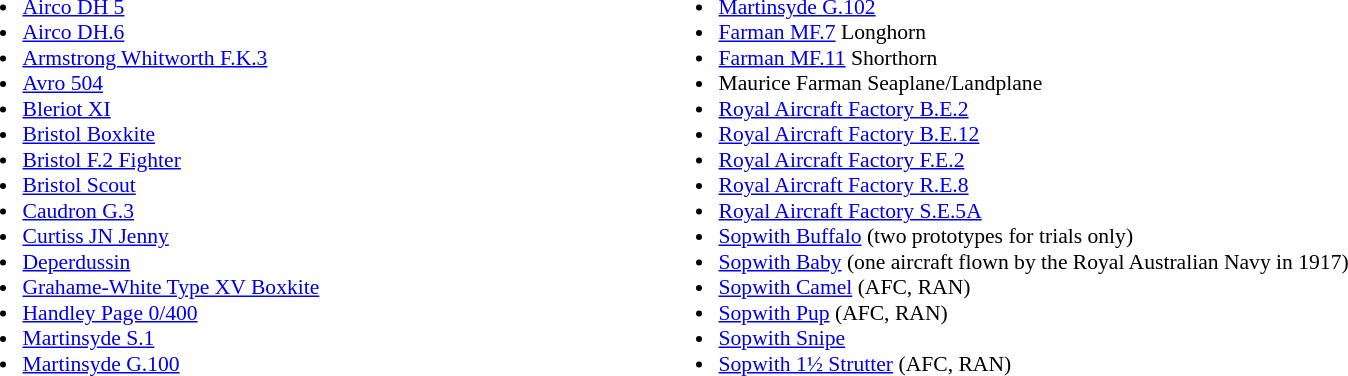<table border=0 style="font-size:90%; text-align:left;">
<tr>
<td width=50% valign=top><br><ul><li>  <a href='#'>Airco DH 5</a></li><li>  <a href='#'>Airco DH.6</a></li><li>  <a href='#'>Armstrong Whitworth F.K.3</a></li><li>  <a href='#'>Avro 504</a></li><li>  <a href='#'>Bleriot XI</a></li><li>  <a href='#'>Bristol Boxkite</a></li><li>  <a href='#'>Bristol F.2 Fighter</a></li><li>  <a href='#'>Bristol Scout</a></li><li>  <a href='#'>Caudron G.3</a></li><li>  <a href='#'>Curtiss JN Jenny</a></li><li>  <a href='#'>Deperdussin</a></li><li>  <a href='#'>Grahame-White Type XV Boxkite</a></li><li>  <a href='#'>Handley Page 0/400</a></li><li>  <a href='#'>Martinsyde S.1</a></li><li>  <a href='#'>Martinsyde G.100</a></li></ul></td>
<td width=50% valign=top><br><ul><li>  <a href='#'>Martinsyde G.102</a></li><li>  <a href='#'>Farman MF.7</a> Longhorn</li><li>  <a href='#'>Farman MF.11</a> Shorthorn</li><li>  Maurice Farman Seaplane/Landplane</li><li>  <a href='#'>Royal Aircraft Factory B.E.2</a></li><li>  <a href='#'>Royal Aircraft Factory B.E.12</a></li><li>  <a href='#'>Royal Aircraft Factory F.E.2</a></li><li>  <a href='#'>Royal Aircraft Factory R.E.8</a></li><li>  <a href='#'>Royal Aircraft Factory S.E.5A</a></li><li>  <a href='#'>Sopwith Buffalo</a> (two prototypes for trials only)</li><li>  <a href='#'>Sopwith Baby</a> (one aircraft flown by the Royal Australian Navy in 1917)</li><li>  <a href='#'>Sopwith Camel</a> (AFC, RAN)</li><li>  <a href='#'>Sopwith Pup</a> (AFC, RAN)</li><li>  <a href='#'>Sopwith Snipe</a></li><li>  <a href='#'>Sopwith 1½ Strutter</a> (AFC, RAN)</li></ul></td>
</tr>
</table>
